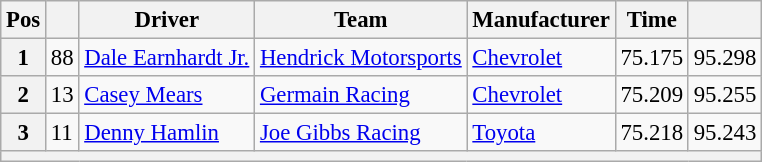<table class="wikitable" style="font-size:95%">
<tr>
<th>Pos</th>
<th></th>
<th>Driver</th>
<th>Team</th>
<th>Manufacturer</th>
<th>Time</th>
<th></th>
</tr>
<tr>
<th>1</th>
<td>88</td>
<td><a href='#'>Dale Earnhardt Jr.</a></td>
<td><a href='#'>Hendrick Motorsports</a></td>
<td><a href='#'>Chevrolet</a></td>
<td>75.175</td>
<td>95.298</td>
</tr>
<tr>
<th>2</th>
<td>13</td>
<td><a href='#'>Casey Mears</a></td>
<td><a href='#'>Germain Racing</a></td>
<td><a href='#'>Chevrolet</a></td>
<td>75.209</td>
<td>95.255</td>
</tr>
<tr>
<th>3</th>
<td>11</td>
<td><a href='#'>Denny Hamlin</a></td>
<td><a href='#'>Joe Gibbs Racing</a></td>
<td><a href='#'>Toyota</a></td>
<td>75.218</td>
<td>95.243</td>
</tr>
<tr>
<th colspan="7"></th>
</tr>
</table>
